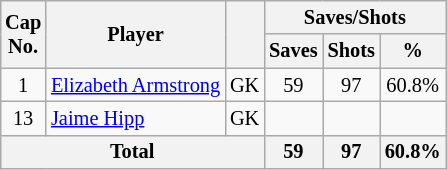<table class="wikitable sortable" style="text-align: center; font-size: 85%; margin-left: 1em;">
<tr>
<th rowspan="2">Cap<br>No.</th>
<th rowspan="2">Player</th>
<th rowspan="2"></th>
<th colspan="3">Saves/Shots</th>
</tr>
<tr>
<th>Saves</th>
<th>Shots</th>
<th>%</th>
</tr>
<tr>
<td>1</td>
<td style="text-align: left;" data-sort-value="Armstrong, Elizabeth"><a href='#'>Elizabeth Armstrong</a></td>
<td>GK</td>
<td>59</td>
<td>97</td>
<td>60.8%</td>
</tr>
<tr>
<td>13</td>
<td style="text-align: left;" data-sort-value="Hipp, Jaime"><a href='#'>Jaime Hipp</a></td>
<td>GK</td>
<td></td>
<td></td>
<td></td>
</tr>
<tr>
<th colspan="3">Total</th>
<th>59</th>
<th>97</th>
<th>60.8%</th>
</tr>
</table>
